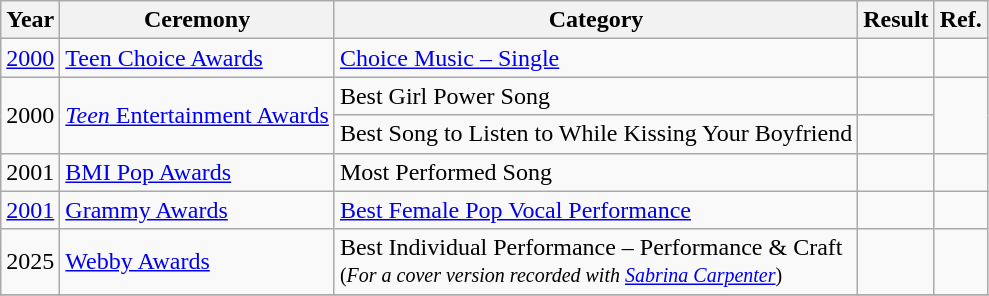<table class="sortable wikitable">
<tr>
<th>Year</th>
<th>Ceremony</th>
<th>Category</th>
<th>Result</th>
<th>Ref.</th>
</tr>
<tr>
<td><a href='#'>2000</a></td>
<td><a href='#'>Teen Choice Awards</a></td>
<td><a href='#'>Choice Music – Single</a></td>
<td></td>
<td style="text-align:center;"></td>
</tr>
<tr>
<td rowspan="2">2000</td>
<td rowspan="2"><a href='#'><em>Teen</em> Entertainment Awards</a></td>
<td>Best Girl Power Song</td>
<td></td>
<td style="text-align:center;" rowspan="2"></td>
</tr>
<tr>
<td>Best Song to Listen to While Kissing Your Boyfriend</td>
<td></td>
</tr>
<tr>
<td>2001</td>
<td><a href='#'>BMI Pop Awards</a></td>
<td>Most Performed Song</td>
<td></td>
<td style="text-align:center;"></td>
</tr>
<tr>
<td><a href='#'>2001</a></td>
<td><a href='#'>Grammy Awards</a></td>
<td><a href='#'>Best Female Pop Vocal Performance</a></td>
<td></td>
<td style="text-align:center;"></td>
</tr>
<tr>
<td>2025</td>
<td><a href='#'>Webby Awards</a></td>
<td>Best Individual Performance – Performance & Craft<br><small>(<em>For a cover version recorded with <a href='#'>Sabrina Carpenter</a></em>)</small></td>
<td></td>
<td style="text-align:center;"></td>
</tr>
<tr>
</tr>
</table>
